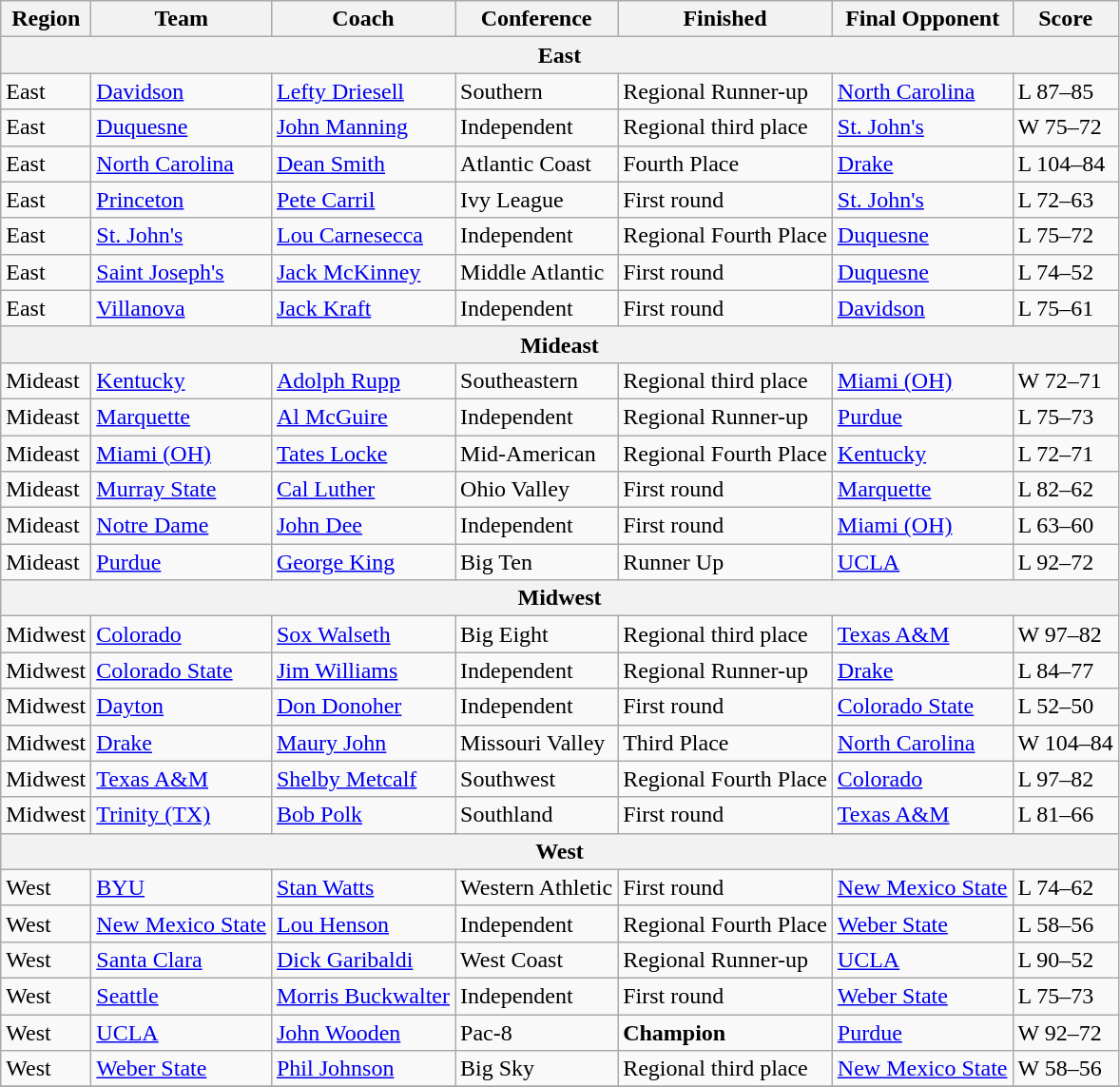<table class=wikitable>
<tr>
<th>Region</th>
<th>Team</th>
<th>Coach</th>
<th>Conference</th>
<th>Finished</th>
<th>Final Opponent</th>
<th>Score</th>
</tr>
<tr>
<th colspan=7>East</th>
</tr>
<tr>
<td>East</td>
<td><a href='#'>Davidson</a></td>
<td><a href='#'>Lefty Driesell</a></td>
<td>Southern</td>
<td>Regional Runner-up</td>
<td><a href='#'>North Carolina</a></td>
<td>L 87–85</td>
</tr>
<tr>
<td>East</td>
<td><a href='#'>Duquesne</a></td>
<td><a href='#'>John Manning</a></td>
<td>Independent</td>
<td>Regional third place</td>
<td><a href='#'>St. John's</a></td>
<td>W 75–72</td>
</tr>
<tr>
<td>East</td>
<td><a href='#'>North Carolina</a></td>
<td><a href='#'>Dean Smith</a></td>
<td>Atlantic Coast</td>
<td>Fourth Place</td>
<td><a href='#'>Drake</a></td>
<td>L 104–84</td>
</tr>
<tr>
<td>East</td>
<td><a href='#'>Princeton</a></td>
<td><a href='#'>Pete Carril</a></td>
<td>Ivy League</td>
<td>First round</td>
<td><a href='#'>St. John's</a></td>
<td>L 72–63</td>
</tr>
<tr>
<td>East</td>
<td><a href='#'>St. John's</a></td>
<td><a href='#'>Lou Carnesecca</a></td>
<td>Independent</td>
<td>Regional Fourth Place</td>
<td><a href='#'>Duquesne</a></td>
<td>L 75–72</td>
</tr>
<tr>
<td>East</td>
<td><a href='#'>Saint Joseph's</a></td>
<td><a href='#'>Jack McKinney</a></td>
<td>Middle Atlantic</td>
<td>First round</td>
<td><a href='#'>Duquesne</a></td>
<td>L 74–52</td>
</tr>
<tr>
<td>East</td>
<td><a href='#'>Villanova</a></td>
<td><a href='#'>Jack Kraft</a></td>
<td>Independent</td>
<td>First round</td>
<td><a href='#'>Davidson</a></td>
<td>L 75–61</td>
</tr>
<tr>
<th colspan=7>Mideast</th>
</tr>
<tr>
<td>Mideast</td>
<td><a href='#'>Kentucky</a></td>
<td><a href='#'>Adolph Rupp</a></td>
<td>Southeastern</td>
<td>Regional third place</td>
<td><a href='#'>Miami (OH)</a></td>
<td>W 72–71</td>
</tr>
<tr>
<td>Mideast</td>
<td><a href='#'>Marquette</a></td>
<td><a href='#'>Al McGuire</a></td>
<td>Independent</td>
<td>Regional Runner-up</td>
<td><a href='#'>Purdue</a></td>
<td>L 75–73</td>
</tr>
<tr>
<td>Mideast</td>
<td><a href='#'>Miami (OH)</a></td>
<td><a href='#'>Tates Locke</a></td>
<td>Mid-American</td>
<td>Regional Fourth Place</td>
<td><a href='#'>Kentucky</a></td>
<td>L 72–71</td>
</tr>
<tr>
<td>Mideast</td>
<td><a href='#'>Murray State</a></td>
<td><a href='#'>Cal Luther</a></td>
<td>Ohio Valley</td>
<td>First round</td>
<td><a href='#'>Marquette</a></td>
<td>L 82–62</td>
</tr>
<tr>
<td>Mideast</td>
<td><a href='#'>Notre Dame</a></td>
<td><a href='#'>John Dee</a></td>
<td>Independent</td>
<td>First round</td>
<td><a href='#'>Miami (OH)</a></td>
<td>L 63–60</td>
</tr>
<tr>
<td>Mideast</td>
<td><a href='#'>Purdue</a></td>
<td><a href='#'>George King</a></td>
<td>Big Ten</td>
<td>Runner Up</td>
<td><a href='#'>UCLA</a></td>
<td>L 92–72</td>
</tr>
<tr>
<th colspan=7>Midwest</th>
</tr>
<tr>
<td>Midwest</td>
<td><a href='#'>Colorado</a></td>
<td><a href='#'>Sox Walseth</a></td>
<td>Big Eight</td>
<td>Regional third place</td>
<td><a href='#'>Texas A&M</a></td>
<td>W 97–82</td>
</tr>
<tr>
<td>Midwest</td>
<td><a href='#'>Colorado State</a></td>
<td><a href='#'>Jim Williams</a></td>
<td>Independent</td>
<td>Regional Runner-up</td>
<td><a href='#'>Drake</a></td>
<td>L 84–77</td>
</tr>
<tr>
<td>Midwest</td>
<td><a href='#'>Dayton</a></td>
<td><a href='#'>Don Donoher</a></td>
<td>Independent</td>
<td>First round</td>
<td><a href='#'>Colorado State</a></td>
<td>L 52–50</td>
</tr>
<tr>
<td>Midwest</td>
<td><a href='#'>Drake</a></td>
<td><a href='#'>Maury John</a></td>
<td>Missouri Valley</td>
<td>Third Place</td>
<td><a href='#'>North Carolina</a></td>
<td>W 104–84</td>
</tr>
<tr>
<td>Midwest</td>
<td><a href='#'>Texas A&M</a></td>
<td><a href='#'>Shelby Metcalf</a></td>
<td>Southwest</td>
<td>Regional Fourth Place</td>
<td><a href='#'>Colorado</a></td>
<td>L 97–82</td>
</tr>
<tr>
<td>Midwest</td>
<td><a href='#'>Trinity (TX)</a></td>
<td><a href='#'>Bob Polk</a></td>
<td>Southland</td>
<td>First round</td>
<td><a href='#'>Texas A&M</a></td>
<td>L 81–66</td>
</tr>
<tr>
<th colspan=7>West</th>
</tr>
<tr>
<td>West</td>
<td><a href='#'>BYU</a></td>
<td><a href='#'>Stan Watts</a></td>
<td>Western Athletic</td>
<td>First round</td>
<td><a href='#'>New Mexico State</a></td>
<td>L 74–62</td>
</tr>
<tr>
<td>West</td>
<td><a href='#'>New Mexico State</a></td>
<td><a href='#'>Lou Henson</a></td>
<td>Independent</td>
<td>Regional Fourth Place</td>
<td><a href='#'>Weber State</a></td>
<td>L 58–56</td>
</tr>
<tr>
<td>West</td>
<td><a href='#'>Santa Clara</a></td>
<td><a href='#'>Dick Garibaldi</a></td>
<td>West Coast</td>
<td>Regional Runner-up</td>
<td><a href='#'>UCLA</a></td>
<td>L 90–52</td>
</tr>
<tr>
<td>West</td>
<td><a href='#'>Seattle</a></td>
<td><a href='#'>Morris Buckwalter</a></td>
<td>Independent</td>
<td>First round</td>
<td><a href='#'>Weber State</a></td>
<td>L 75–73</td>
</tr>
<tr>
<td>West</td>
<td><a href='#'>UCLA</a></td>
<td><a href='#'>John Wooden</a></td>
<td>Pac-8</td>
<td><strong>Champion</strong></td>
<td><a href='#'>Purdue</a></td>
<td>W 92–72</td>
</tr>
<tr>
<td>West</td>
<td><a href='#'>Weber State</a></td>
<td><a href='#'>Phil Johnson</a></td>
<td>Big Sky</td>
<td>Regional third place</td>
<td><a href='#'>New Mexico State</a></td>
<td>W 58–56</td>
</tr>
<tr>
</tr>
</table>
